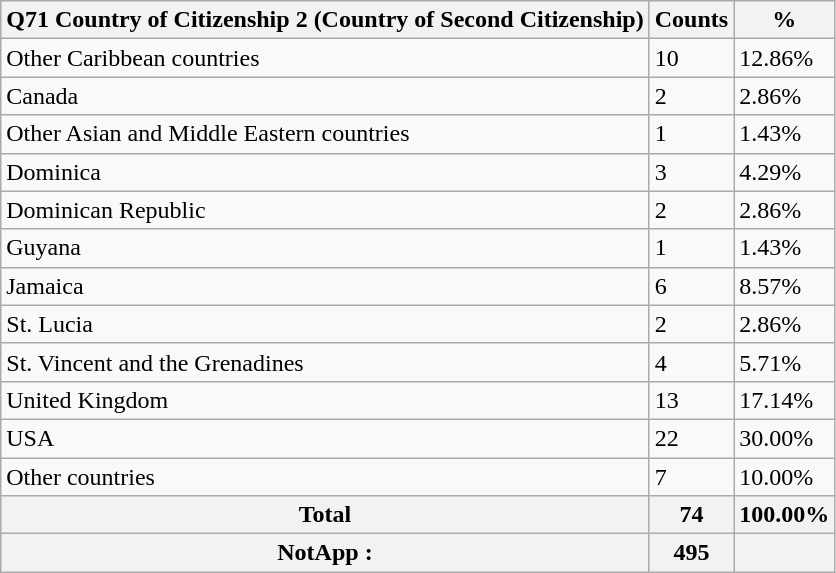<table class="wikitable sortable">
<tr>
<th>Q71 Country of Citizenship 2 (Country of Second Citizenship)</th>
<th>Counts</th>
<th>%</th>
</tr>
<tr>
<td>Other Caribbean countries</td>
<td>10</td>
<td>12.86%</td>
</tr>
<tr>
<td>Canada</td>
<td>2</td>
<td>2.86%</td>
</tr>
<tr>
<td>Other Asian and Middle Eastern countries</td>
<td>1</td>
<td>1.43%</td>
</tr>
<tr>
<td>Dominica</td>
<td>3</td>
<td>4.29%</td>
</tr>
<tr>
<td>Dominican Republic</td>
<td>2</td>
<td>2.86%</td>
</tr>
<tr>
<td>Guyana</td>
<td>1</td>
<td>1.43%</td>
</tr>
<tr>
<td>Jamaica</td>
<td>6</td>
<td>8.57%</td>
</tr>
<tr>
<td>St. Lucia</td>
<td>2</td>
<td>2.86%</td>
</tr>
<tr>
<td>St. Vincent and the Grenadines</td>
<td>4</td>
<td>5.71%</td>
</tr>
<tr>
<td>United Kingdom</td>
<td>13</td>
<td>17.14%</td>
</tr>
<tr>
<td>USA</td>
<td>22</td>
<td>30.00%</td>
</tr>
<tr>
<td>Other countries</td>
<td>7</td>
<td>10.00%</td>
</tr>
<tr>
<th>Total</th>
<th>74</th>
<th>100.00%</th>
</tr>
<tr>
<th>NotApp :</th>
<th>495</th>
<th></th>
</tr>
</table>
